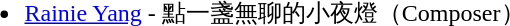<table border="0" cellpadding="5" width="100%">
<tr ---- valign="top">
<td width="50%"></td>
<td width="50%"></td>
</tr>
<tr ---->
<td valign="top"><br><ul><li><a href='#'>Rainie Yang</a> - 點一盞無聊的小夜燈（Composer）</li></ul></td>
<td valign="top"></td>
</tr>
</table>
